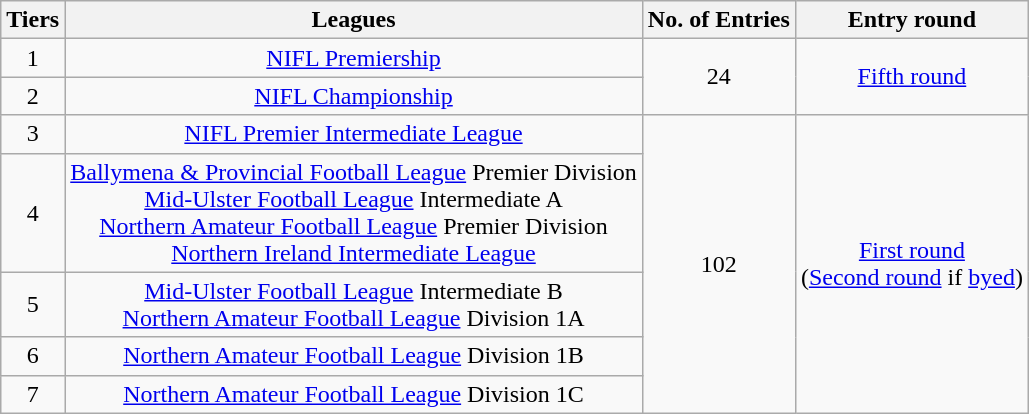<table class="wikitable" style="text-align:center">
<tr>
<th>Tiers</th>
<th>Leagues</th>
<th>No. of Entries</th>
<th>Entry round</th>
</tr>
<tr>
<td>1</td>
<td><a href='#'>NIFL Premiership</a></td>
<td rowspan="2">24</td>
<td rowspan="2"><a href='#'>Fifth round</a></td>
</tr>
<tr>
<td>2</td>
<td><a href='#'>NIFL Championship</a></td>
</tr>
<tr>
<td>3</td>
<td><a href='#'>NIFL Premier Intermediate League</a></td>
<td rowspan="5">102</td>
<td rowspan="5"><a href='#'>First round</a><br>(<a href='#'>Second round</a> if <a href='#'>byed</a>)</td>
</tr>
<tr>
<td>4</td>
<td><a href='#'>Ballymena & Provincial Football League</a> Premier Division<br><a href='#'>Mid-Ulster Football League</a> Intermediate A<br><a href='#'>Northern Amateur Football League</a> Premier Division<br><a href='#'>Northern Ireland Intermediate League</a></td>
</tr>
<tr>
<td>5</td>
<td><a href='#'>Mid-Ulster Football League</a> Intermediate B<br><a href='#'>Northern Amateur Football League</a> Division 1A</td>
</tr>
<tr>
<td>6</td>
<td><a href='#'>Northern Amateur Football League</a> Division 1B</td>
</tr>
<tr>
<td>7</td>
<td><a href='#'>Northern Amateur Football League</a> Division 1C</td>
</tr>
</table>
